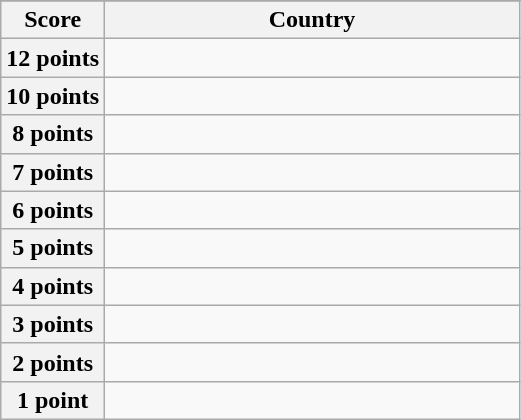<table class="wikitable">
<tr>
</tr>
<tr>
<th scope="col" width="20%">Score</th>
<th scope="col">Country</th>
</tr>
<tr>
<th scope="row">12 points</th>
<td></td>
</tr>
<tr>
<th scope="row">10 points</th>
<td></td>
</tr>
<tr>
<th scope="row">8 points</th>
<td></td>
</tr>
<tr>
<th scope="row">7 points</th>
<td></td>
</tr>
<tr>
<th scope="row">6 points</th>
<td></td>
</tr>
<tr>
<th scope="row">5 points</th>
<td></td>
</tr>
<tr>
<th scope="row">4 points</th>
<td></td>
</tr>
<tr>
<th scope="row">3 points</th>
<td></td>
</tr>
<tr>
<th scope="row">2 points</th>
<td></td>
</tr>
<tr>
<th scope="row">1 point</th>
<td></td>
</tr>
</table>
